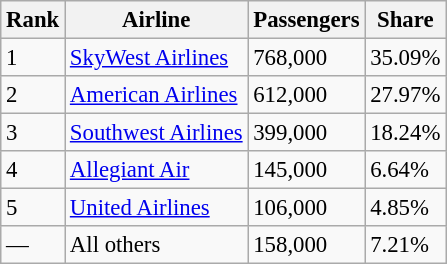<table class="wikitable sortable" style="font-size: 95%" width= align=>
<tr>
<th>Rank</th>
<th>Airline</th>
<th>Passengers</th>
<th>Share</th>
</tr>
<tr>
<td>1</td>
<td><a href='#'>SkyWest Airlines</a></td>
<td>768,000</td>
<td>35.09%</td>
</tr>
<tr>
<td>2</td>
<td><a href='#'>American Airlines</a></td>
<td>612,000</td>
<td>27.97%</td>
</tr>
<tr>
<td>3</td>
<td><a href='#'>Southwest Airlines</a></td>
<td>399,000</td>
<td>18.24%</td>
</tr>
<tr>
<td>4</td>
<td><a href='#'>Allegiant Air</a></td>
<td>145,000</td>
<td>6.64%</td>
</tr>
<tr>
<td>5</td>
<td><a href='#'>United Airlines</a></td>
<td>106,000</td>
<td>4.85%</td>
</tr>
<tr>
<td>—</td>
<td>All others</td>
<td>158,000</td>
<td>7.21%</td>
</tr>
</table>
